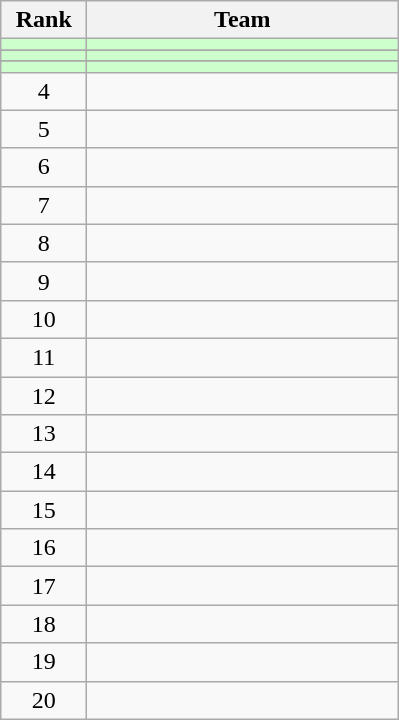<table class="wikitable" style="text-align: center">
<tr>
<th width=50>Rank</th>
<th width=200>Team</th>
</tr>
<tr bgcolor=ccffcc>
<td></td>
<td align=left></td>
</tr>
<tr>
</tr>
<tr bgcolor=ccffcc>
<td></td>
<td align=left></td>
</tr>
<tr>
</tr>
<tr bgcolor=ccffcc>
<td></td>
<td align=left></td>
</tr>
<tr>
<td>4</td>
<td align=left></td>
</tr>
<tr>
<td>5</td>
<td align=left></td>
</tr>
<tr>
<td>6</td>
<td align=left></td>
</tr>
<tr>
<td>7</td>
<td align=left></td>
</tr>
<tr>
<td>8</td>
<td align=left></td>
</tr>
<tr>
<td>9</td>
<td align=left></td>
</tr>
<tr>
<td>10</td>
<td align=left></td>
</tr>
<tr>
<td>11</td>
<td align=left></td>
</tr>
<tr>
<td>12</td>
<td align=left></td>
</tr>
<tr>
<td>13</td>
<td align=left></td>
</tr>
<tr>
<td>14</td>
<td align=left></td>
</tr>
<tr>
<td>15</td>
<td align=left></td>
</tr>
<tr>
<td>16</td>
<td align=left></td>
</tr>
<tr>
<td>17</td>
<td align=left></td>
</tr>
<tr>
<td>18</td>
<td align=left></td>
</tr>
<tr>
<td>19</td>
<td align=left></td>
</tr>
<tr>
<td>20</td>
<td align=left></td>
</tr>
</table>
